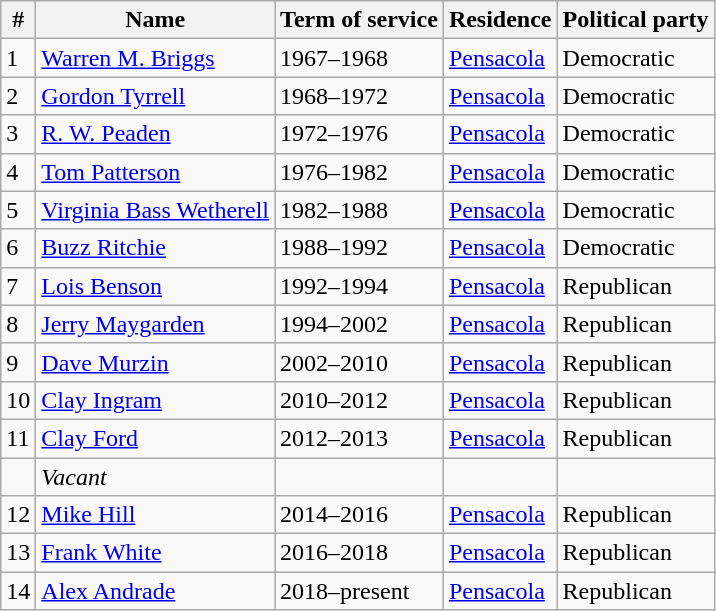<table class="wikitable sortable">
<tr>
<th>#</th>
<th>Name</th>
<th>Term of service</th>
<th>Residence</th>
<th>Political party</th>
</tr>
<tr>
<td>1</td>
<td><a href='#'>Warren M. Briggs</a></td>
<td>1967–1968</td>
<td><a href='#'>Pensacola</a></td>
<td>Democratic</td>
</tr>
<tr>
<td>2</td>
<td><a href='#'>Gordon Tyrrell</a></td>
<td>1968–1972</td>
<td><a href='#'>Pensacola</a></td>
<td>Democratic</td>
</tr>
<tr>
<td>3</td>
<td><a href='#'>R. W. Peaden</a></td>
<td>1972–1976</td>
<td><a href='#'>Pensacola</a></td>
<td>Democratic</td>
</tr>
<tr>
<td>4</td>
<td><a href='#'>Tom Patterson</a></td>
<td>1976–1982</td>
<td><a href='#'>Pensacola</a></td>
<td>Democratic</td>
</tr>
<tr>
<td>5</td>
<td><a href='#'>Virginia Bass Wetherell</a></td>
<td>1982–1988</td>
<td><a href='#'>Pensacola</a></td>
<td>Democratic</td>
</tr>
<tr>
<td>6</td>
<td><a href='#'>Buzz Ritchie</a></td>
<td>1988–1992</td>
<td><a href='#'>Pensacola</a></td>
<td>Democratic</td>
</tr>
<tr>
<td>7</td>
<td><a href='#'>Lois Benson</a></td>
<td>1992–1994</td>
<td><a href='#'>Pensacola</a></td>
<td>Republican</td>
</tr>
<tr>
<td>8</td>
<td><a href='#'>Jerry Maygarden</a></td>
<td>1994–2002</td>
<td><a href='#'>Pensacola</a></td>
<td>Republican</td>
</tr>
<tr>
<td>9</td>
<td><a href='#'>Dave Murzin</a></td>
<td>2002–2010</td>
<td><a href='#'>Pensacola</a></td>
<td>Republican</td>
</tr>
<tr>
<td>10</td>
<td><a href='#'>Clay Ingram</a></td>
<td>2010–2012</td>
<td><a href='#'>Pensacola</a></td>
<td>Republican</td>
</tr>
<tr>
<td>11</td>
<td><a href='#'>Clay Ford</a></td>
<td>2012–2013</td>
<td><a href='#'>Pensacola</a></td>
<td>Republican</td>
</tr>
<tr>
<td></td>
<td><em>Vacant</em></td>
<td></td>
<td></td>
<td></td>
</tr>
<tr>
<td>12</td>
<td><a href='#'>Mike Hill</a></td>
<td>2014–2016</td>
<td><a href='#'>Pensacola</a></td>
<td>Republican</td>
</tr>
<tr>
<td>13</td>
<td><a href='#'>Frank White</a></td>
<td>2016–2018</td>
<td><a href='#'>Pensacola</a></td>
<td>Republican</td>
</tr>
<tr>
<td>14</td>
<td><a href='#'>Alex Andrade</a></td>
<td>2018–present</td>
<td><a href='#'>Pensacola</a></td>
<td>Republican</td>
</tr>
</table>
